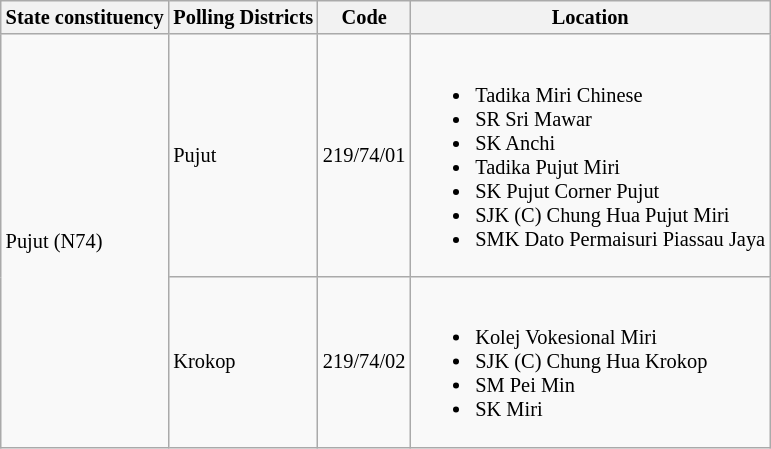<table class="wikitable sortable mw-collapsible" style="white-space:nowrap;font-size:85%">
<tr>
<th>State constituency</th>
<th>Polling Districts</th>
<th>Code</th>
<th>Location</th>
</tr>
<tr>
<td rowspan="2">Pujut (N74)</td>
<td>Pujut</td>
<td>219/74/01</td>
<td><br><ul><li>Tadika Miri Chinese</li><li>SR Sri Mawar</li><li>SK Anchi</li><li>Tadika Pujut Miri</li><li>SK Pujut Corner Pujut</li><li>SJK (C) Chung Hua Pujut Miri</li><li>SMK Dato Permaisuri Piassau Jaya</li></ul></td>
</tr>
<tr>
<td>Krokop</td>
<td>219/74/02</td>
<td><br><ul><li>Kolej Vokesional Miri</li><li>SJK (C) Chung Hua Krokop</li><li>SM Pei Min</li><li>SK Miri</li></ul></td>
</tr>
</table>
